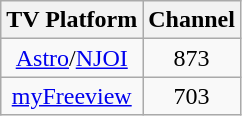<table class="wikitable">
<tr>
<th>TV Platform</th>
<th>Channel</th>
</tr>
<tr>
<td style="text-align:center;"><a href='#'>Astro</a>/<a href='#'>NJOI</a></td>
<td style="text-align:center;">873</td>
</tr>
<tr>
<td style="text-align:center;"><a href='#'>myFreeview</a></td>
<td style="text-align:center;">703</td>
</tr>
</table>
